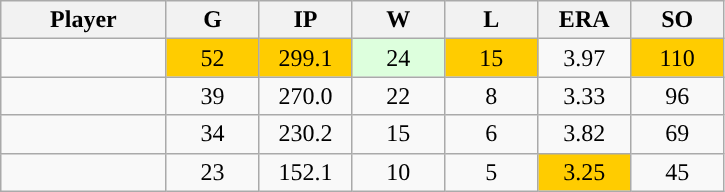<table class="wikitable sortable">
<tr>
<th bgcolor="#DDDDFF" width="16%">Player</th>
<th bgcolor="#DDDDFF" width="9%">G</th>
<th bgcolor="#DDDDFF" width="9%">IP</th>
<th bgcolor="#DDDDFF" width="9%">W</th>
<th bgcolor="#DDDDFF" width="9%">L</th>
<th bgcolor="#DDDDFF" width="9%">ERA</th>
<th bgcolor="#DDDDFF" width="9%">SO</th>
</tr>
<tr align="center">
<td></td>
<td style="background:#fc0;">52</td>
<td style="background:#fc0;">299.1</td>
<td style="background:#DDFFDD;">24</td>
<td style="background:#fc0;">15</td>
<td>3.97</td>
<td style="background:#fc0;">110</td>
</tr>
<tr align="center">
<td></td>
<td>39</td>
<td>270.0</td>
<td>22</td>
<td>8</td>
<td>3.33</td>
<td>96</td>
</tr>
<tr align="center">
<td></td>
<td>34</td>
<td>230.2</td>
<td>15</td>
<td>6</td>
<td>3.82</td>
<td>69</td>
</tr>
<tr align="center">
<td></td>
<td>23</td>
<td>152.1</td>
<td>10</td>
<td>5</td>
<td style="background:#fc0;">3.25</td>
<td>45</td>
</tr>
</table>
